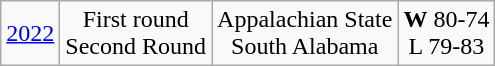<table class="wikitable">
<tr align="center">
<td><a href='#'>2022</a></td>
<td>First round<br>Second Round</td>
<td>Appalachian State<br>South Alabama</td>
<td><strong>W</strong> 80-74<br>L 79-83</td>
</tr>
</table>
